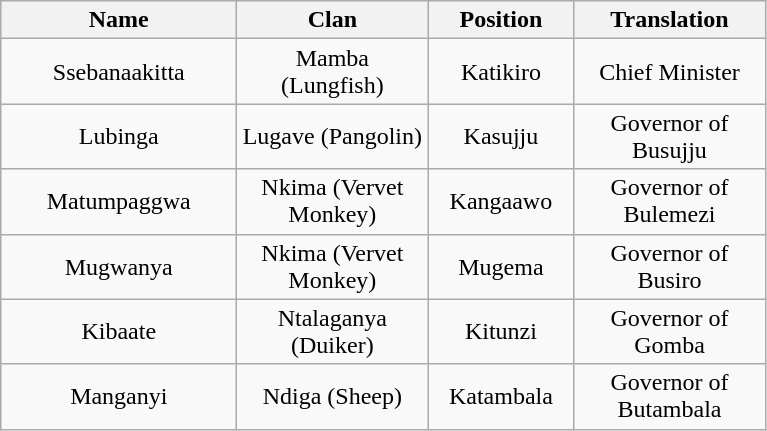<table class="wikitable" style="text-align: center">
<tr>
<th width=150>Name</th>
<th width=120>Clan</th>
<th width=90>Position</th>
<th width=120>Translation</th>
</tr>
<tr>
<td>Ssebanaakitta</td>
<td>Mamba (Lungfish)</td>
<td>Katikiro</td>
<td>Chief Minister</td>
</tr>
<tr>
<td>Lubinga</td>
<td>Lugave (Pangolin)</td>
<td>Kasujju</td>
<td>Governor of Busujju</td>
</tr>
<tr>
<td>Matumpaggwa</td>
<td>Nkima (Vervet Monkey)</td>
<td>Kangaawo</td>
<td>Governor of Bulemezi</td>
</tr>
<tr>
<td>Mugwanya</td>
<td>Nkima (Vervet Monkey)</td>
<td>Mugema</td>
<td>Governor of Busiro</td>
</tr>
<tr>
<td>Kibaate</td>
<td>Ntalaganya (Duiker)</td>
<td>Kitunzi</td>
<td>Governor of Gomba</td>
</tr>
<tr>
<td>Manganyi</td>
<td>Ndiga (Sheep)</td>
<td>Katambala</td>
<td>Governor of Butambala</td>
</tr>
</table>
